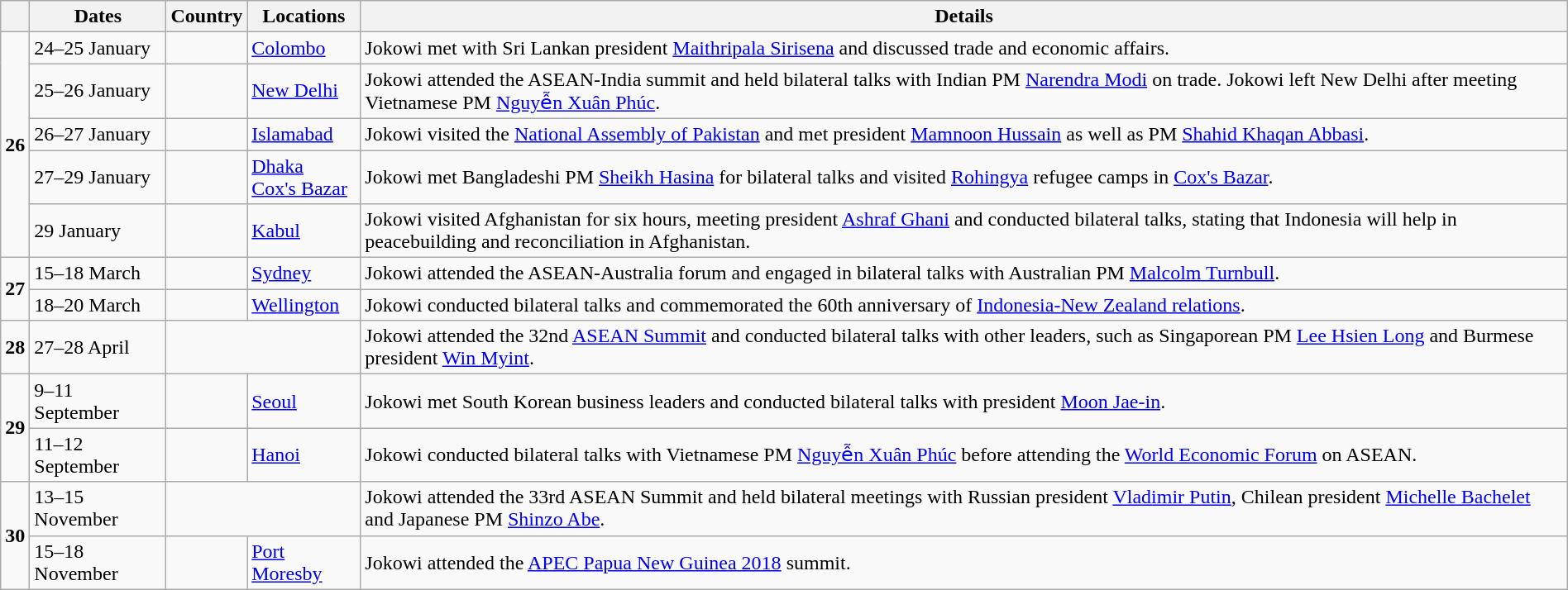<table class="wikitable sortable" border="1" style="margin: 1em auto 1em auto">
<tr>
<th></th>
<th>Dates</th>
<th>Country</th>
<th>Locations</th>
<th>Details</th>
</tr>
<tr>
<td rowspan=5><strong>26</strong></td>
<td>24–25 January</td>
<td></td>
<td><a href='#'>Colombo</a></td>
<td>Jokowi met with Sri Lankan president <a href='#'>Maithripala Sirisena</a> and discussed trade and economic affairs.</td>
</tr>
<tr>
<td>25–26 January</td>
<td></td>
<td><a href='#'>New Delhi</a></td>
<td>Jokowi attended the ASEAN-India summit and held bilateral talks with Indian PM <a href='#'>Narendra Modi</a> on trade. Jokowi left New Delhi after meeting Vietnamese PM <a href='#'>Nguyễn Xuân Phúc</a>.</td>
</tr>
<tr>
<td>26–27 January</td>
<td></td>
<td><a href='#'>Islamabad</a></td>
<td>Jokowi visited the <a href='#'>National Assembly of Pakistan</a> and met president <a href='#'>Mamnoon Hussain</a> as well as PM <a href='#'>Shahid Khaqan Abbasi</a>.</td>
</tr>
<tr>
<td>27–29 January</td>
<td></td>
<td><a href='#'>Dhaka</a><br><a href='#'>Cox's Bazar</a></td>
<td>Jokowi met Bangladeshi PM <a href='#'>Sheikh Hasina</a> for bilateral talks and visited <a href='#'>Rohingya</a> refugee camps in <a href='#'>Cox's Bazar</a>.</td>
</tr>
<tr>
<td>29 January</td>
<td></td>
<td><a href='#'>Kabul</a></td>
<td>Jokowi visited Afghanistan for six hours, meeting president <a href='#'>Ashraf Ghani</a> and conducted bilateral talks, stating that Indonesia will help in peacebuilding and reconciliation in Afghanistan.</td>
</tr>
<tr>
<td rowspan=2><strong>27</strong></td>
<td>15–18 March</td>
<td></td>
<td><a href='#'>Sydney</a></td>
<td>Jokowi attended the ASEAN-Australia forum and engaged in bilateral talks with Australian PM <a href='#'>Malcolm Turnbull</a>.</td>
</tr>
<tr>
<td>18–20 March</td>
<td></td>
<td><a href='#'>Wellington</a></td>
<td>Jokowi conducted bilateral talks and commemorated the 60th anniversary of <a href='#'>Indonesia-New Zealand relations</a>.</td>
</tr>
<tr>
<td><strong>28</strong></td>
<td>27–28 April</td>
<td colspan=2></td>
<td>Jokowi attended the 32nd <a href='#'>ASEAN Summit</a> and conducted bilateral talks with other leaders, such as Singaporean PM <a href='#'>Lee Hsien Long</a> and Burmese president <a href='#'>Win Myint</a>.</td>
</tr>
<tr>
<td rowspan=2><strong>29</strong></td>
<td>9–11 September</td>
<td></td>
<td><a href='#'>Seoul</a></td>
<td>Jokowi met South Korean business leaders and conducted bilateral talks with president <a href='#'>Moon Jae-in</a>.</td>
</tr>
<tr>
<td>11–12 September</td>
<td></td>
<td><a href='#'>Hanoi</a></td>
<td>Jokowi conducted bilateral talks with Vietnamese PM <a href='#'>Nguyễn Xuân Phúc</a> before attending the <a href='#'>World Economic Forum</a> on ASEAN.</td>
</tr>
<tr>
<td rowspan=2><strong>30</strong></td>
<td>13–15 November</td>
<td colspan=2></td>
<td>Jokowi attended the 33rd ASEAN Summit and held bilateral meetings with Russian president <a href='#'>Vladimir Putin</a>, Chilean president <a href='#'>Michelle Bachelet</a> and Japanese PM <a href='#'>Shinzo Abe</a>.</td>
</tr>
<tr>
<td>15–18 November</td>
<td></td>
<td><a href='#'>Port Moresby</a></td>
<td>Jokowi attended the <a href='#'>APEC Papua New Guinea 2018</a> summit.</td>
</tr>
</table>
